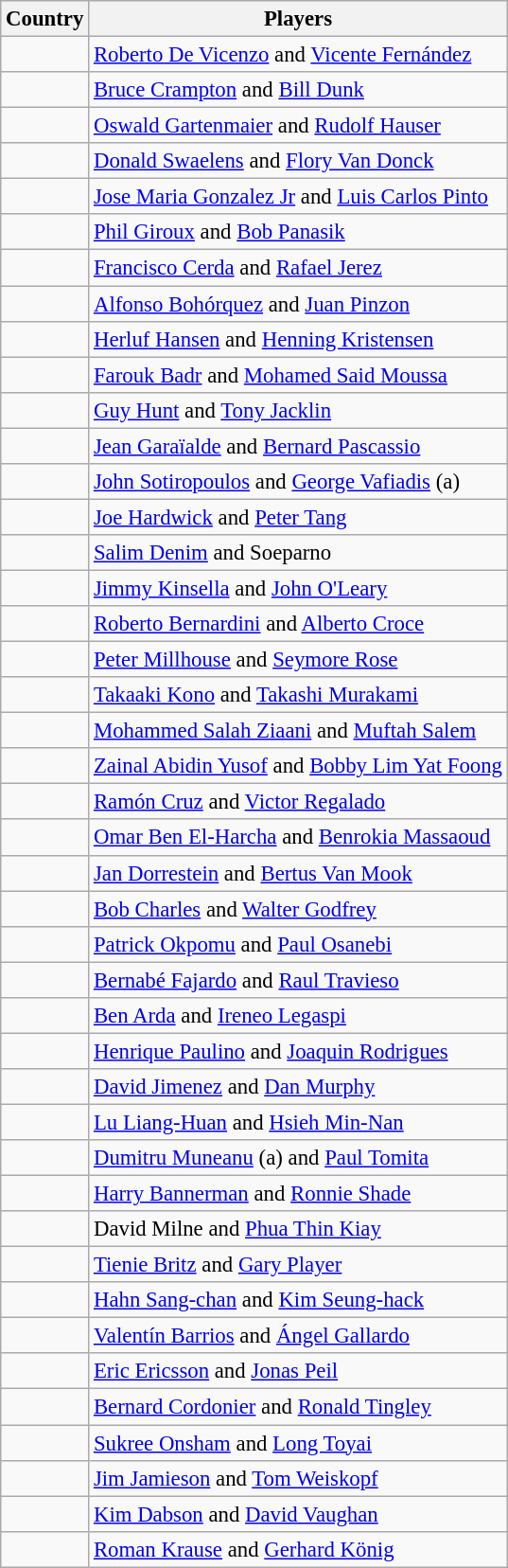<table class="wikitable" style="font-size:95%;">
<tr>
<th>Country</th>
<th>Players</th>
</tr>
<tr>
<td></td>
<td><a href='#'>Roberto De Vicenzo</a> and <a href='#'>Vicente Fernández</a></td>
</tr>
<tr>
<td></td>
<td><a href='#'>Bruce Crampton</a> and <a href='#'>Bill Dunk</a></td>
</tr>
<tr>
<td></td>
<td><a href='#'>Oswald Gartenmaier</a> and <a href='#'>Rudolf Hauser</a></td>
</tr>
<tr>
<td></td>
<td><a href='#'>Donald Swaelens</a> and <a href='#'>Flory Van Donck</a></td>
</tr>
<tr>
<td></td>
<td><a href='#'>Jose Maria Gonzalez Jr</a> and <a href='#'>Luis Carlos Pinto</a></td>
</tr>
<tr>
<td></td>
<td><a href='#'>Phil Giroux</a> and <a href='#'>Bob Panasik</a></td>
</tr>
<tr>
<td></td>
<td><a href='#'>Francisco Cerda</a> and <a href='#'>Rafael Jerez</a></td>
</tr>
<tr>
<td></td>
<td><a href='#'>Alfonso Bohórquez</a> and <a href='#'>Juan Pinzon</a></td>
</tr>
<tr>
<td></td>
<td><a href='#'>Herluf Hansen</a> and <a href='#'>Henning Kristensen</a></td>
</tr>
<tr>
<td></td>
<td><a href='#'>Farouk Badr</a> and <a href='#'>Mohamed Said Moussa</a></td>
</tr>
<tr>
<td></td>
<td><a href='#'>Guy Hunt</a> and <a href='#'>Tony Jacklin</a></td>
</tr>
<tr>
<td></td>
<td><a href='#'>Jean Garaïalde</a> and <a href='#'>Bernard Pascassio</a></td>
</tr>
<tr>
<td></td>
<td><a href='#'>John Sotiropoulos</a> and <a href='#'>George Vafiadis</a> (a)</td>
</tr>
<tr>
<td></td>
<td><a href='#'>Joe Hardwick</a> and <a href='#'>Peter Tang</a></td>
</tr>
<tr>
<td></td>
<td><a href='#'>Salim Denim</a> and Soeparno</td>
</tr>
<tr>
<td></td>
<td><a href='#'>Jimmy Kinsella</a> and <a href='#'>John O'Leary</a></td>
</tr>
<tr>
<td></td>
<td><a href='#'>Roberto Bernardini</a> and <a href='#'>Alberto Croce</a></td>
</tr>
<tr>
<td></td>
<td><a href='#'>Peter Millhouse</a> and <a href='#'>Seymore Rose</a></td>
</tr>
<tr>
<td></td>
<td><a href='#'>Takaaki Kono</a> and <a href='#'>Takashi Murakami</a></td>
</tr>
<tr>
<td></td>
<td><a href='#'>Mohammed Salah Ziaani</a> and <a href='#'>Muftah Salem</a></td>
</tr>
<tr>
<td></td>
<td><a href='#'>Zainal Abidin Yusof</a> and <a href='#'>Bobby Lim Yat Foong</a></td>
</tr>
<tr>
<td></td>
<td><a href='#'>Ramón Cruz</a> and <a href='#'>Victor Regalado</a></td>
</tr>
<tr>
<td></td>
<td><a href='#'>Omar Ben El-Harcha</a> and <a href='#'>Benrokia Massaoud</a></td>
</tr>
<tr>
<td></td>
<td><a href='#'>Jan Dorrestein</a> and <a href='#'>Bertus Van Mook</a></td>
</tr>
<tr>
<td></td>
<td><a href='#'>Bob Charles</a> and <a href='#'>Walter Godfrey</a></td>
</tr>
<tr>
<td></td>
<td><a href='#'>Patrick Okpomu</a> and <a href='#'>Paul Osanebi</a></td>
</tr>
<tr>
<td></td>
<td><a href='#'>Bernabé Fajardo</a> and <a href='#'>Raul Travieso</a></td>
</tr>
<tr>
<td></td>
<td><a href='#'>Ben Arda</a> and <a href='#'>Ireneo Legaspi</a></td>
</tr>
<tr>
<td></td>
<td><a href='#'>Henrique Paulino</a> and <a href='#'>Joaquin Rodrigues</a></td>
</tr>
<tr>
<td></td>
<td><a href='#'>David Jimenez</a> and <a href='#'>Dan Murphy</a></td>
</tr>
<tr>
<td></td>
<td><a href='#'>Lu Liang-Huan</a> and <a href='#'>Hsieh Min-Nan</a></td>
</tr>
<tr>
<td></td>
<td><a href='#'>Dumitru Muneanu</a> (a) and <a href='#'>Paul Tomita</a></td>
</tr>
<tr>
<td></td>
<td><a href='#'>Harry Bannerman</a> and <a href='#'>Ronnie Shade</a></td>
</tr>
<tr>
<td></td>
<td>David Milne and <a href='#'>Phua Thin Kiay</a></td>
</tr>
<tr>
<td></td>
<td><a href='#'>Tienie Britz</a> and <a href='#'>Gary Player</a></td>
</tr>
<tr>
<td></td>
<td><a href='#'>Hahn Sang-chan</a> and <a href='#'>Kim Seung-hack</a></td>
</tr>
<tr>
<td></td>
<td><a href='#'>Valentín Barrios</a> and <a href='#'>Ángel Gallardo</a></td>
</tr>
<tr>
<td></td>
<td><a href='#'>Eric Ericsson</a> and <a href='#'>Jonas Peil</a></td>
</tr>
<tr>
<td></td>
<td><a href='#'>Bernard Cordonier</a> and <a href='#'>Ronald Tingley</a></td>
</tr>
<tr>
<td></td>
<td><a href='#'>Sukree Onsham</a> and <a href='#'>Long Toyai</a></td>
</tr>
<tr>
<td></td>
<td><a href='#'>Jim Jamieson</a> and <a href='#'>Tom Weiskopf</a></td>
</tr>
<tr>
<td></td>
<td><a href='#'>Kim Dabson</a> and <a href='#'>David Vaughan</a></td>
</tr>
<tr>
<td></td>
<td><a href='#'>Roman Krause</a> and <a href='#'>Gerhard König</a></td>
</tr>
</table>
